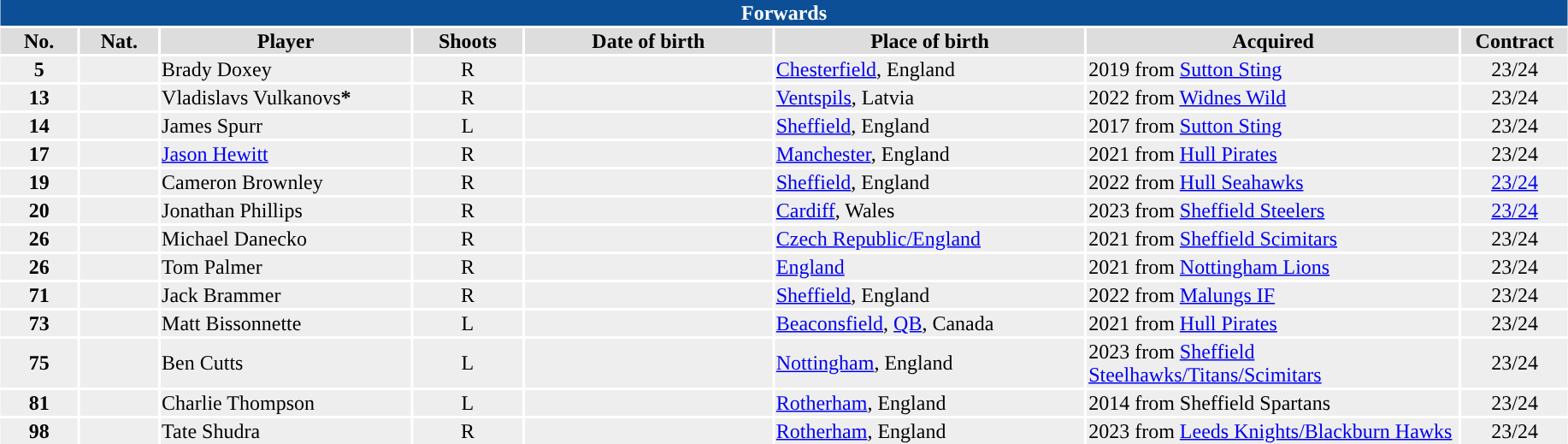<table class="toccolours"  style="width:97%; clear:both; margin:1.5em auto; text-align:center;">
<tr>
<th colspan="10" style="background:#0d4f97; color: white;">Forwards</th>
</tr>
<tr style="background:#ddd;">
<th width=5%>No.</th>
<th width=5%>Nat.</th>
<th !width=22%>Player</th>
<th width=7%>Shoots</th>
<th width=16%>Date of birth</th>
<th width=20%>Place of birth</th>
<th width=24%>Acquired</th>
<td><strong>Contract</strong></td>
</tr>
<tr style="background:#eee;">
<td><strong>5</strong></td>
<td></td>
<td align="left">Brady Doxey</td>
<td>R</td>
<td align="left"></td>
<td align="left"><a href='#'>Chesterfield</a>, England</td>
<td align="left">2019 from <a href='#'>Sutton Sting</a></td>
<td>23/24</td>
</tr>
<tr style="background:#eee;">
<td><strong>13</strong></td>
<td></td>
<td align="left">Vladislavs Vulkanovs<strong>*</strong></td>
<td>R</td>
<td align="left"></td>
<td align="left"><a href='#'>Ventspils</a>, Latvia</td>
<td align="left">2022 from <a href='#'>Widnes Wild</a></td>
<td>23/24</td>
</tr>
<tr style="background:#eee;">
<td><strong>14</strong></td>
<td></td>
<td align="left">James Spurr</td>
<td>L</td>
<td align="left"></td>
<td align="left"><a href='#'>Sheffield</a>, England</td>
<td align="left">2017 from <a href='#'>Sutton Sting</a></td>
<td>23/24</td>
</tr>
<tr style="background:#eee;">
<td><strong>17</strong></td>
<td></td>
<td align="left"><a href='#'>Jason Hewitt</a></td>
<td>R</td>
<td align="left"></td>
<td align="left"><a href='#'>Manchester</a>, England</td>
<td align="left">2021 from <a href='#'>Hull Pirates</a></td>
<td>23/24</td>
</tr>
<tr style="background:#eee;">
<td><strong>19</strong></td>
<td></td>
<td align="left">Cameron Brownley</td>
<td>R</td>
<td align="left"></td>
<td align="left"><a href='#'>Sheffield</a>, England</td>
<td align="left">2022 from <a href='#'>Hull Seahawks</a></td>
<td><a href='#'>23/24</a></td>
</tr>
<tr style="background:#eee;">
<td><strong>20</strong></td>
<td></td>
<td align="left">Jonathan Phillips</td>
<td>R</td>
<td align="left"></td>
<td align="left"><a href='#'>Cardiff</a>, Wales</td>
<td align="left">2023 from <a href='#'>Sheffield Steelers</a></td>
<td><a href='#'>23/24</a></td>
</tr>
<tr style="background:#eee;">
<td><strong>26</strong></td>
<td> </td>
<td align="left">Michael Danecko</td>
<td>R</td>
<td align="left"></td>
<td align="left"><a href='#'>Czech Republic/England</a></td>
<td align="left">2021 from <a href='#'>Sheffield Scimitars</a></td>
<td>23/24</td>
</tr>
<tr style="background:#eee;">
<td><strong>26</strong></td>
<td></td>
<td align="left">Tom Palmer</td>
<td>R</td>
<td align="left"></td>
<td align="left"><a href='#'>England</a></td>
<td align="left">2021 from <a href='#'>Nottingham Lions</a></td>
<td>23/24</td>
</tr>
<tr style="background:#eee;">
<td><strong>71</strong></td>
<td></td>
<td align="left">Jack Brammer</td>
<td>R</td>
<td align="left"></td>
<td align="left"><a href='#'>Sheffield</a>, England</td>
<td align="left">2022 from <a href='#'>Malungs IF</a></td>
<td>23/24</td>
</tr>
<tr style="background:#eee;">
<td><strong>73</strong></td>
<td></td>
<td align="left">Matt Bissonnette</td>
<td>L</td>
<td align="left"></td>
<td align="left"><a href='#'>Beaconsfield</a>, <a href='#'>QB</a>, Canada</td>
<td align="left">2021 from <a href='#'>Hull Pirates</a></td>
<td>23/24</td>
</tr>
<tr style="background:#eee;">
<td><strong>75</strong></td>
<td></td>
<td align="left">Ben Cutts</td>
<td>L</td>
<td align="left"></td>
<td align="left"><a href='#'>Nottingham</a>, England</td>
<td align="left">2023 from <a href='#'>Sheffield Steelhawks/Titans/Scimitars</a></td>
<td>23/24</td>
</tr>
<tr style="background:#eee;">
<td><strong>81</strong></td>
<td></td>
<td align="left">Charlie Thompson</td>
<td>L</td>
<td align="left"></td>
<td align="left"><a href='#'>Rotherham</a>, England</td>
<td align="left">2014 from Sheffield Spartans</td>
<td>23/24</td>
</tr>
<tr style="background:#eee;">
<td><strong>98</strong></td>
<td></td>
<td align="left">Tate Shudra</td>
<td>R</td>
<td align="left"></td>
<td align="left"><a href='#'>Rotherham</a>, England</td>
<td align="left">2023 from <a href='#'>Leeds Knights/Blackburn Hawks</a></td>
<td>23/24</td>
</tr>
</table>
